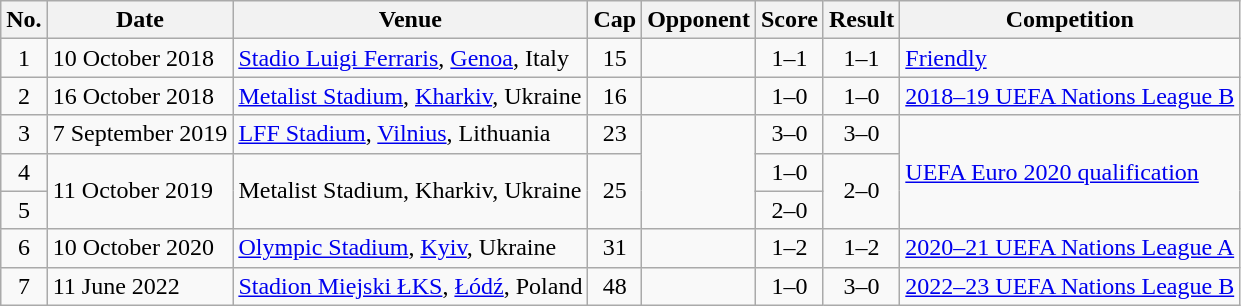<table class="wikitable sortable">
<tr>
<th scope=col>No.</th>
<th scope=col>Date</th>
<th scope=col>Venue</th>
<th scope=col>Cap</th>
<th scope=col>Opponent</th>
<th scope=col>Score</th>
<th scope=col>Result</th>
<th scope=col>Competition</th>
</tr>
<tr>
<td align=center>1</td>
<td>10 October 2018</td>
<td><a href='#'>Stadio Luigi Ferraris</a>, <a href='#'>Genoa</a>, Italy</td>
<td align=center>15</td>
<td></td>
<td align=center>1–1</td>
<td align=center>1–1</td>
<td><a href='#'>Friendly</a></td>
</tr>
<tr>
<td align=center>2</td>
<td>16 October 2018</td>
<td><a href='#'>Metalist Stadium</a>, <a href='#'>Kharkiv</a>, Ukraine</td>
<td align=center>16</td>
<td></td>
<td align=center>1–0</td>
<td align=center>1–0</td>
<td><a href='#'>2018–19 UEFA Nations League B</a></td>
</tr>
<tr>
<td align=center>3</td>
<td>7 September 2019</td>
<td><a href='#'>LFF Stadium</a>, <a href='#'>Vilnius</a>, Lithuania</td>
<td align=center>23</td>
<td rowspan=3></td>
<td align=center>3–0</td>
<td align=center>3–0</td>
<td rowspan=3><a href='#'>UEFA Euro 2020 qualification</a></td>
</tr>
<tr>
<td align=center>4</td>
<td rowspan=2>11 October 2019</td>
<td rowspan=2>Metalist Stadium, Kharkiv, Ukraine</td>
<td rowspan=2 align=center>25</td>
<td align=center>1–0</td>
<td align=center rowspan=2>2–0</td>
</tr>
<tr>
<td align=center>5</td>
<td align=center>2–0</td>
</tr>
<tr>
<td align=center>6</td>
<td>10 October 2020</td>
<td><a href='#'>Olympic Stadium</a>, <a href='#'>Kyiv</a>, Ukraine</td>
<td align=center>31</td>
<td></td>
<td align=center>1–2</td>
<td align=center>1–2</td>
<td><a href='#'>2020–21 UEFA Nations League A</a></td>
</tr>
<tr>
<td align=center>7</td>
<td>11 June 2022</td>
<td><a href='#'>Stadion Miejski ŁKS</a>, <a href='#'>Łódź</a>, Poland</td>
<td align=center>48</td>
<td></td>
<td align=center>1–0</td>
<td align=center>3–0</td>
<td><a href='#'>2022–23 UEFA Nations League B</a></td>
</tr>
</table>
